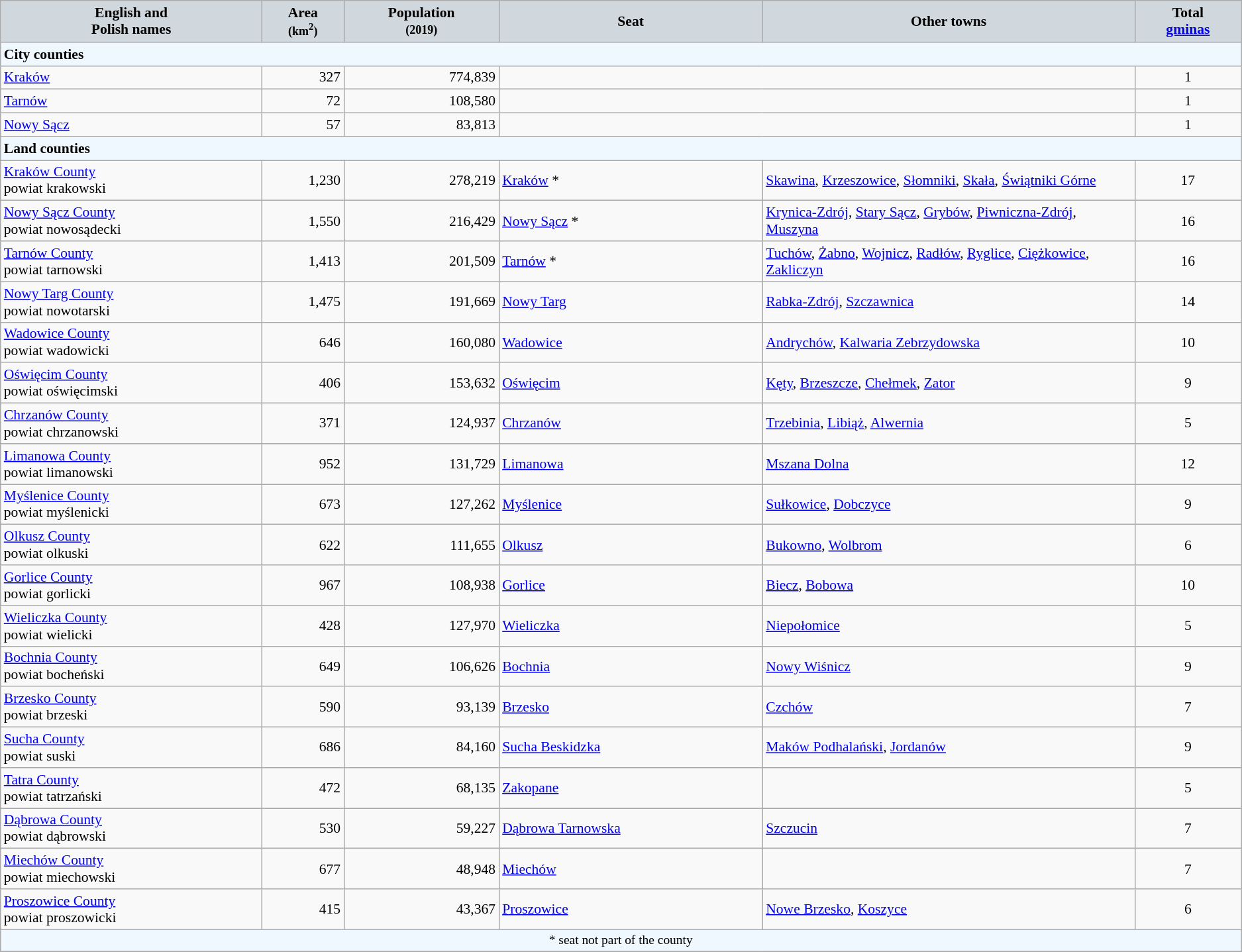<table class="wikitable" style="font-size:90%">
<tr bgcolor="#D0D8DD">
<td align="center"><strong>English and<br>Polish names</strong></td>
<td align="center"><strong>Area<br><small>(km<sup>2</sup>)</small></strong></td>
<td align="center"><strong>Population<br><small>(2019)</small></strong></td>
<td align="center"><strong>Seat</strong></td>
<td width="30%" align="center"><strong>Other towns</strong></td>
<td align="center"><strong>Total<br><a href='#'>gminas</a></strong></td>
</tr>
<tr bgcolor="#F0F8FF">
<td colspan=6><strong>City counties</strong></td>
</tr>
<tr>
<td><a href='#'>Kraków</a></td>
<td align="right">327</td>
<td align="right">774,839</td>
<td colspan=2></td>
<td align="center">1</td>
</tr>
<tr>
<td><a href='#'>Tarnów</a></td>
<td align="right">72</td>
<td align="right">108,580</td>
<td colspan=2></td>
<td align="center">1</td>
</tr>
<tr>
<td><a href='#'>Nowy Sącz</a></td>
<td align="right">57</td>
<td align="right">83,813</td>
<td colspan=2></td>
<td align="center">1</td>
</tr>
<tr bgcolor="#F0F8FF">
<td colspan=6><strong>Land counties</strong></td>
</tr>
<tr>
<td><a href='#'>Kraków County</a><br>powiat krakowski</td>
<td align="right">1,230</td>
<td align="right">278,219</td>
<td><a href='#'>Kraków</a> *</td>
<td><a href='#'>Skawina</a>, <a href='#'>Krzeszowice</a>, <a href='#'>Słomniki</a>, <a href='#'>Skała</a>, <a href='#'>Świątniki Górne</a></td>
<td align="center">17</td>
</tr>
<tr>
<td><a href='#'>Nowy Sącz County</a><br>powiat nowosądecki</td>
<td align="right">1,550</td>
<td align="right">216,429</td>
<td><a href='#'>Nowy Sącz</a> *</td>
<td><a href='#'>Krynica-Zdrój</a>, <a href='#'>Stary Sącz</a>, <a href='#'>Grybów</a>, <a href='#'>Piwniczna-Zdrój</a>, <a href='#'>Muszyna</a></td>
<td align="center">16</td>
</tr>
<tr>
<td><a href='#'>Tarnów County</a><br>powiat tarnowski</td>
<td align="right">1,413</td>
<td align="right">201,509</td>
<td><a href='#'>Tarnów</a> *</td>
<td><a href='#'>Tuchów</a>, <a href='#'>Żabno</a>, <a href='#'>Wojnicz</a>, <a href='#'>Radłów</a>, <a href='#'>Ryglice</a>, <a href='#'>Ciężkowice</a>, <a href='#'>Zakliczyn</a></td>
<td align="center">16</td>
</tr>
<tr>
<td><a href='#'>Nowy Targ County</a><br>powiat nowotarski</td>
<td align="right">1,475</td>
<td align="right">191,669</td>
<td><a href='#'>Nowy Targ</a></td>
<td><a href='#'>Rabka-Zdrój</a>, <a href='#'>Szczawnica</a></td>
<td align="center">14</td>
</tr>
<tr>
<td><a href='#'>Wadowice County</a><br>powiat wadowicki</td>
<td align="right">646</td>
<td align="right">160,080</td>
<td><a href='#'>Wadowice</a></td>
<td><a href='#'>Andrychów</a>, <a href='#'>Kalwaria Zebrzydowska</a></td>
<td align="center">10</td>
</tr>
<tr>
<td><a href='#'>Oświęcim County</a><br>powiat oświęcimski</td>
<td align="right">406</td>
<td align="right">153,632</td>
<td><a href='#'>Oświęcim</a></td>
<td><a href='#'>Kęty</a>, <a href='#'>Brzeszcze</a>, <a href='#'>Chełmek</a>, <a href='#'>Zator</a></td>
<td align="center">9</td>
</tr>
<tr>
<td><a href='#'>Chrzanów County</a><br>powiat chrzanowski</td>
<td align="right">371</td>
<td align="right">124,937</td>
<td><a href='#'>Chrzanów</a></td>
<td><a href='#'>Trzebinia</a>, <a href='#'>Libiąż</a>, <a href='#'>Alwernia</a></td>
<td align="center">5</td>
</tr>
<tr>
<td><a href='#'>Limanowa County</a><br>powiat limanowski</td>
<td align="right">952</td>
<td align="right">131,729</td>
<td><a href='#'>Limanowa</a></td>
<td><a href='#'>Mszana Dolna</a></td>
<td align="center">12</td>
</tr>
<tr>
<td><a href='#'>Myślenice County</a><br>powiat myślenicki</td>
<td align="right">673</td>
<td align="right">127,262</td>
<td><a href='#'>Myślenice</a></td>
<td><a href='#'>Sułkowice</a>, <a href='#'>Dobczyce</a></td>
<td align="center">9</td>
</tr>
<tr>
<td><a href='#'>Olkusz County</a><br>powiat olkuski</td>
<td align="right">622</td>
<td align="right">111,655</td>
<td><a href='#'>Olkusz</a></td>
<td><a href='#'>Bukowno</a>, <a href='#'>Wolbrom</a></td>
<td align="center">6</td>
</tr>
<tr>
<td><a href='#'>Gorlice County</a><br>powiat gorlicki</td>
<td align="right">967</td>
<td align="right">108,938</td>
<td><a href='#'>Gorlice</a></td>
<td><a href='#'>Biecz</a>, <a href='#'>Bobowa</a></td>
<td align="center">10</td>
</tr>
<tr>
<td><a href='#'>Wieliczka County</a><br>powiat wielicki</td>
<td align="right">428</td>
<td align="right">127,970</td>
<td><a href='#'>Wieliczka</a></td>
<td><a href='#'>Niepołomice</a></td>
<td align="center">5</td>
</tr>
<tr>
<td><a href='#'>Bochnia County</a><br>powiat bocheński</td>
<td align="right">649</td>
<td align="right">106,626</td>
<td><a href='#'>Bochnia</a></td>
<td><a href='#'>Nowy Wiśnicz</a></td>
<td align="center">9</td>
</tr>
<tr>
<td><a href='#'>Brzesko County</a><br>powiat brzeski</td>
<td align="right">590</td>
<td align="right">93,139</td>
<td><a href='#'>Brzesko</a></td>
<td><a href='#'>Czchów</a></td>
<td align="center">7</td>
</tr>
<tr>
<td><a href='#'>Sucha County</a><br>powiat suski</td>
<td align="right">686</td>
<td align="right">84,160</td>
<td><a href='#'>Sucha Beskidzka</a></td>
<td><a href='#'>Maków Podhalański</a>, <a href='#'>Jordanów</a></td>
<td align="center">9</td>
</tr>
<tr>
<td><a href='#'>Tatra County</a><br>powiat tatrzański</td>
<td align="right">472</td>
<td align="right">68,135</td>
<td><a href='#'>Zakopane</a></td>
<td></td>
<td align="center">5</td>
</tr>
<tr>
<td><a href='#'>Dąbrowa County</a><br>powiat dąbrowski</td>
<td align="right">530</td>
<td align="right">59,227</td>
<td><a href='#'>Dąbrowa Tarnowska</a></td>
<td><a href='#'>Szczucin</a></td>
<td align="center">7</td>
</tr>
<tr>
<td><a href='#'>Miechów County</a><br>powiat miechowski</td>
<td align="right">677</td>
<td align="right">48,948</td>
<td><a href='#'>Miechów</a></td>
<td></td>
<td align="center">7</td>
</tr>
<tr>
<td><a href='#'>Proszowice County</a><br>powiat proszowicki</td>
<td align="right">415</td>
<td align="right">43,367</td>
<td><a href='#'>Proszowice</a></td>
<td><a href='#'>Nowe Brzesko</a>, <a href='#'>Koszyce</a></td>
<td align="center">6</td>
</tr>
<tr bgcolor="F0F8FF">
<td colspan=6 style="text-align:center;font-size:90%">* seat not part of the county</td>
</tr>
<tr>
</tr>
</table>
